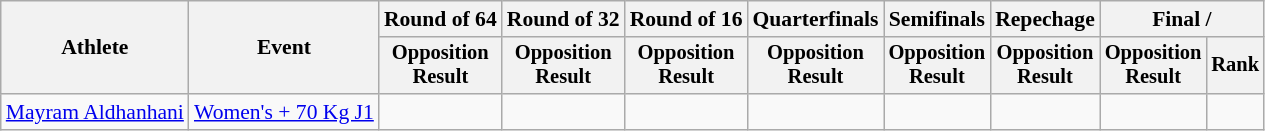<table class="wikitable" style="font-size:90%">
<tr>
<th rowspan="2">Athlete</th>
<th rowspan="2">Event</th>
<th>Round of 64</th>
<th>Round of 32</th>
<th>Round of 16</th>
<th>Quarterfinals</th>
<th>Semifinals</th>
<th>Repechage</th>
<th colspan=2>Final / </th>
</tr>
<tr style="font-size:95%">
<th>Opposition<br>Result</th>
<th>Opposition<br>Result</th>
<th>Opposition<br>Result</th>
<th>Opposition<br>Result</th>
<th>Opposition<br>Result</th>
<th>Opposition<br>Result</th>
<th>Opposition<br>Result</th>
<th>Rank</th>
</tr>
<tr align=center>
<td align=left><a href='#'>Mayram Aldhanhani</a></td>
<td align=left><a href='#'>Women's + 70 Kg J1</a></td>
<td></td>
<td></td>
<td></td>
<td></td>
<td></td>
<td></td>
<td></td>
<td></td>
</tr>
</table>
